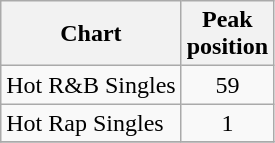<table class="wikitable">
<tr>
<th>Chart</th>
<th>Peak<br>position</th>
</tr>
<tr>
<td>Hot R&B Singles</td>
<td align="center">59</td>
</tr>
<tr>
<td>Hot Rap Singles</td>
<td align="center">1</td>
</tr>
<tr>
</tr>
</table>
